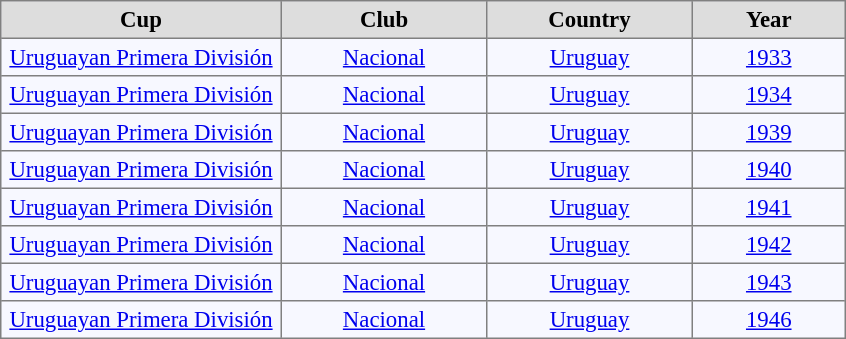<table align="center" bgcolor="#F7F8FF" cellpadding="3" cellspacing="0" border="1" style="font-size: 95%; border: gray solid 1px; border-collapse: collapse;">
<tr style="color: #000; text-align: center; background-color: #DDD;">
<th width="180">Cup</th>
<th width="130">Club</th>
<th width="130">Country</th>
<th width="95">Year</th>
</tr>
<tr style="text-align: center;">
<td><a href='#'>Uruguayan Primera División</a></td>
<td><a href='#'>Nacional</a></td>
<td><a href='#'>Uruguay</a></td>
<td><a href='#'>1933</a></td>
</tr>
<tr style="text-align: center;">
<td><a href='#'>Uruguayan Primera División</a></td>
<td><a href='#'>Nacional</a></td>
<td><a href='#'>Uruguay</a></td>
<td><a href='#'>1934</a></td>
</tr>
<tr style="text-align: center;">
<td><a href='#'>Uruguayan Primera División</a></td>
<td><a href='#'>Nacional</a></td>
<td><a href='#'>Uruguay</a></td>
<td><a href='#'>1939</a></td>
</tr>
<tr style="text-align: center;">
<td><a href='#'>Uruguayan Primera División</a></td>
<td><a href='#'>Nacional</a></td>
<td><a href='#'>Uruguay</a></td>
<td><a href='#'>1940</a></td>
</tr>
<tr style="text-align: center;">
<td><a href='#'>Uruguayan Primera División</a></td>
<td><a href='#'>Nacional</a></td>
<td><a href='#'>Uruguay</a></td>
<td><a href='#'>1941</a></td>
</tr>
<tr style="text-align: center;">
<td><a href='#'>Uruguayan Primera División</a></td>
<td><a href='#'>Nacional</a></td>
<td><a href='#'>Uruguay</a></td>
<td><a href='#'>1942</a></td>
</tr>
<tr style="text-align: center;">
<td><a href='#'>Uruguayan Primera División</a></td>
<td><a href='#'>Nacional</a></td>
<td><a href='#'>Uruguay</a></td>
<td><a href='#'>1943</a></td>
</tr>
<tr style="text-align: center;">
<td><a href='#'>Uruguayan Primera División</a></td>
<td><a href='#'>Nacional</a></td>
<td><a href='#'>Uruguay</a></td>
<td><a href='#'>1946</a></td>
</tr>
</table>
